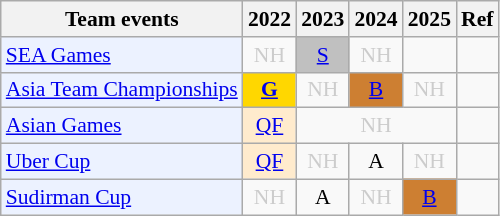<table style='font-size: 90%; text-align:center;' class='wikitable'>
<tr>
<th>Team events</th>
<th>2022</th>
<th>2023</th>
<th>2024</th>
<th>2025</th>
<th>Ref</th>
</tr>
<tr>
<td bgcolor="#ECF2FF"; align="left"><a href='#'>SEA Games</a></td>
<td style=color:#ccc>NH</td>
<td bgcolor=silver><a href='#'>S</a></td>
<td style=color:#ccc>NH</td>
<td></td>
<td></td>
</tr>
<tr>
<td bgcolor="#ECF2FF"; align="left"><a href='#'>Asia Team Championships</a></td>
<td bgcolor=gold><a href='#'><strong>G</strong></a></td>
<td style=color:#ccc>NH</td>
<td bgcolor=CD7F32><a href='#'>B</a></td>
<td style=color:#ccc>NH</td>
<td></td>
</tr>
<tr>
<td bgcolor="#ECF2FF"; align="left"><a href='#'>Asian Games</a></td>
<td bgcolor=FFEBCD><a href='#'>QF</a></td>
<td colspan="3" style=color:#ccc>NH</td>
<td></td>
</tr>
<tr>
<td bgcolor="#ECF2FF"; align="left"><a href='#'>Uber Cup</a></td>
<td bgcolor=FFEBCD><a href='#'>QF</a></td>
<td style=color:#ccc>NH</td>
<td>A</td>
<td style=color:#ccc>NH</td>
<td></td>
</tr>
<tr>
<td bgcolor="#ECF2FF"; align="left"><a href='#'>Sudirman Cup</a></td>
<td style=color:#ccc>NH</td>
<td>A</td>
<td style=color:#ccc>NH</td>
<td bgcolor=CD7F32><a href='#'>B</a></td>
<td></td>
</tr>
</table>
